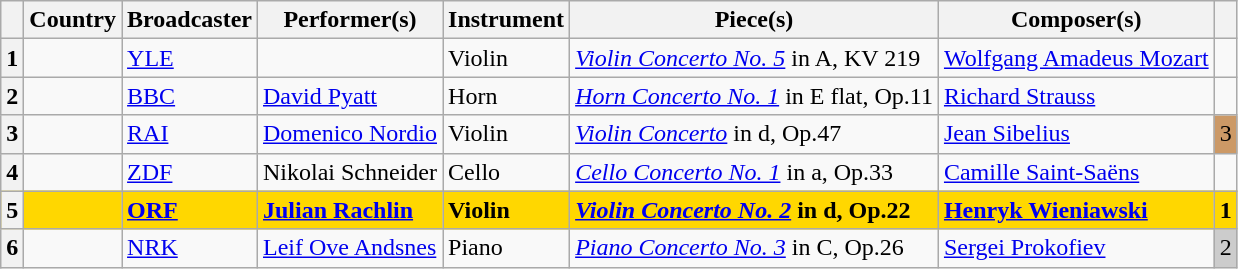<table class="wikitable sortable plainrowheaders">
<tr>
<th scope="col"></th>
<th scope="col">Country</th>
<th scope="col">Broadcaster</th>
<th scope="col">Performer(s)</th>
<th scope="col">Instrument</th>
<th scope="col">Piece(s)</th>
<th scope="col">Composer(s)</th>
<th scope="col"></th>
</tr>
<tr>
<th scope="row" style="text-align:center;">1</th>
<td></td>
<td><a href='#'>YLE</a></td>
<td></td>
<td>Violin</td>
<td><em><a href='#'>Violin Concerto No. 5</a></em> in A, KV 219</td>
<td><a href='#'>Wolfgang Amadeus Mozart</a></td>
<td></td>
</tr>
<tr>
<th scope="row" style="text-align:center;">2</th>
<td></td>
<td><a href='#'>BBC</a></td>
<td><a href='#'>David Pyatt</a></td>
<td>Horn</td>
<td><em><a href='#'>Horn Concerto No. 1</a></em> in E flat, Op.11</td>
<td><a href='#'>Richard Strauss</a></td>
<td></td>
</tr>
<tr>
<th scope="row" style="text-align:center;">3</th>
<td></td>
<td><a href='#'>RAI</a></td>
<td><a href='#'>Domenico Nordio</a></td>
<td>Violin</td>
<td><em><a href='#'>Violin Concerto</a></em> in d, Op.47</td>
<td><a href='#'>Jean Sibelius</a></td>
<td style="text-align:center; background-color:#C96;">3</td>
</tr>
<tr>
<th scope="row" style="text-align:center;">4</th>
<td></td>
<td><a href='#'>ZDF</a></td>
<td>Nikolai Schneider</td>
<td>Cello</td>
<td><em><a href='#'>Cello Concerto No. 1</a></em> in a, Op.33</td>
<td><a href='#'>Camille Saint-Saëns</a></td>
<td></td>
</tr>
<tr style="font-weight:bold; background:gold;">
<th scope="row" style="text-align:center;">5</th>
<td></td>
<td><a href='#'>ORF</a></td>
<td><a href='#'>Julian Rachlin</a></td>
<td>Violin</td>
<td><em><a href='#'>Violin Concerto No. 2</a></em> in d, Op.22</td>
<td><a href='#'>Henryk Wieniawski</a></td>
<td style="text-align:center;">1</td>
</tr>
<tr>
<th scope="row" style="text-align:center;">6</th>
<td></td>
<td><a href='#'>NRK</a></td>
<td><a href='#'>Leif Ove Andsnes</a></td>
<td>Piano</td>
<td><em><a href='#'>Piano Concerto No. 3</a></em> in C, Op.26</td>
<td><a href='#'>Sergei Prokofiev</a></td>
<td style="text-align:center; background-color:#CCC;">2</td>
</tr>
</table>
